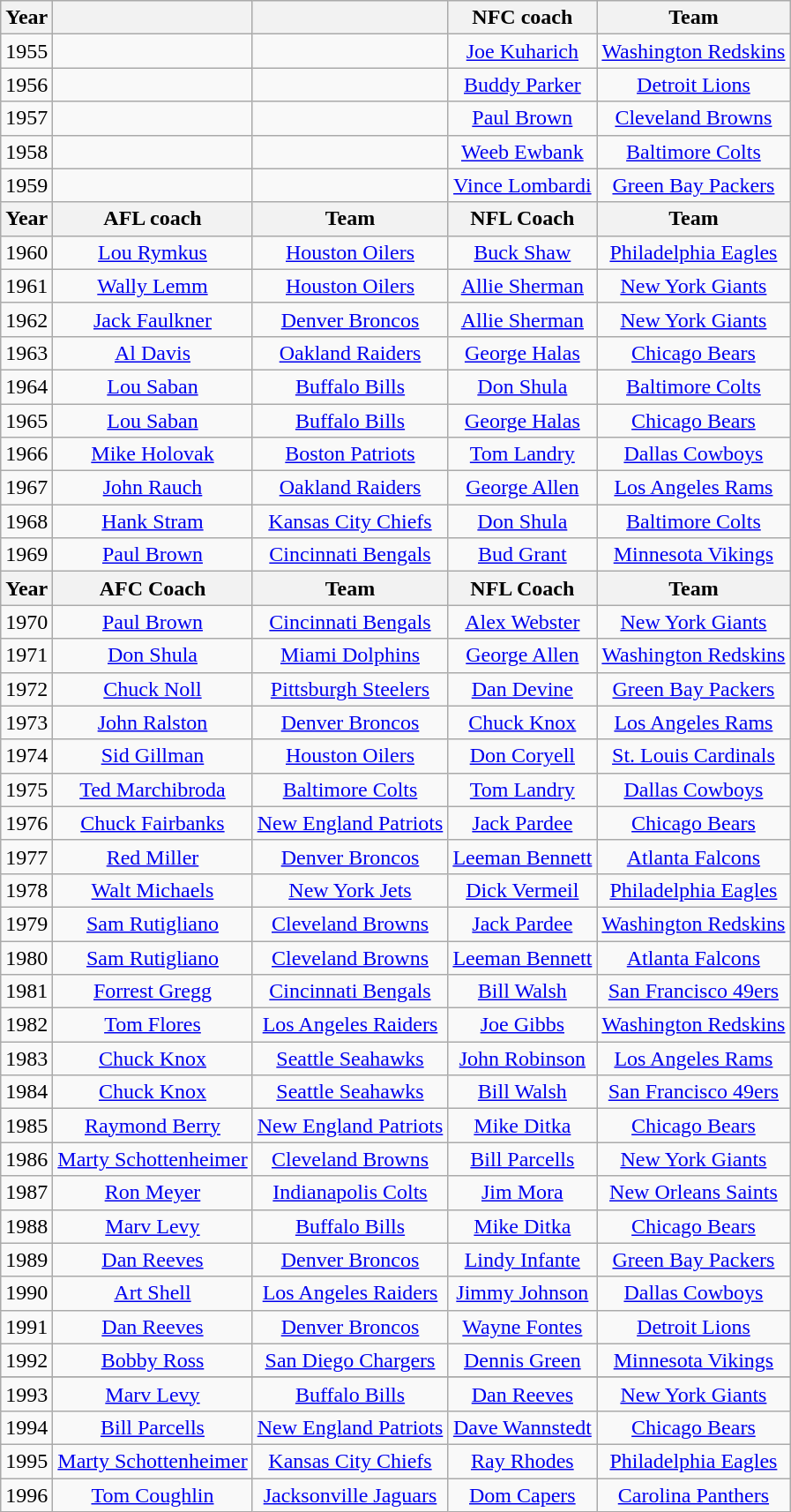<table class="wikitable sortable" style="text-align:center">
<tr class="sortbottom">
<th>Year</th>
<th></th>
<th></th>
<th>NFC coach</th>
<th>Team</th>
</tr>
<tr>
<td>1955</td>
<td></td>
<td></td>
<td><a href='#'>Joe Kuharich</a></td>
<td><a href='#'>Washington Redskins</a></td>
</tr>
<tr>
<td>1956</td>
<td></td>
<td></td>
<td><a href='#'>Buddy Parker</a></td>
<td><a href='#'>Detroit Lions</a></td>
</tr>
<tr>
<td>1957</td>
<td></td>
<td></td>
<td><a href='#'>Paul Brown</a></td>
<td><a href='#'>Cleveland Browns</a></td>
</tr>
<tr>
<td>1958</td>
<td></td>
<td></td>
<td><a href='#'>Weeb Ewbank</a></td>
<td><a href='#'>Baltimore Colts</a></td>
</tr>
<tr>
<td>1959</td>
<td></td>
<td></td>
<td><a href='#'>Vince Lombardi</a></td>
<td><a href='#'>Green Bay Packers</a></td>
</tr>
<tr class="sortbottom">
<th>Year</th>
<th>AFL coach</th>
<th>Team</th>
<th>NFL Coach</th>
<th>Team</th>
</tr>
<tr>
<td>1960</td>
<td><a href='#'>Lou Rymkus</a></td>
<td><a href='#'>Houston Oilers</a></td>
<td><a href='#'>Buck Shaw</a></td>
<td><a href='#'>Philadelphia Eagles</a></td>
</tr>
<tr>
<td>1961</td>
<td><a href='#'>Wally Lemm</a></td>
<td><a href='#'>Houston Oilers</a></td>
<td><a href='#'>Allie Sherman</a></td>
<td><a href='#'>New York Giants</a></td>
</tr>
<tr>
<td>1962</td>
<td><a href='#'>Jack Faulkner</a></td>
<td><a href='#'>Denver Broncos</a></td>
<td><a href='#'>Allie Sherman</a></td>
<td><a href='#'>New York Giants</a></td>
</tr>
<tr>
<td>1963</td>
<td><a href='#'>Al Davis</a></td>
<td><a href='#'>Oakland Raiders</a></td>
<td><a href='#'>George Halas</a></td>
<td><a href='#'>Chicago Bears</a></td>
</tr>
<tr>
<td>1964</td>
<td><a href='#'>Lou Saban</a></td>
<td><a href='#'>Buffalo Bills</a></td>
<td><a href='#'>Don Shula</a></td>
<td><a href='#'>Baltimore Colts</a></td>
</tr>
<tr>
<td>1965</td>
<td><a href='#'>Lou Saban</a></td>
<td><a href='#'>Buffalo Bills</a></td>
<td><a href='#'>George Halas</a></td>
<td><a href='#'>Chicago Bears</a></td>
</tr>
<tr>
<td>1966</td>
<td><a href='#'>Mike Holovak</a></td>
<td><a href='#'>Boston Patriots</a></td>
<td><a href='#'>Tom Landry</a></td>
<td><a href='#'>Dallas Cowboys</a></td>
</tr>
<tr>
<td>1967</td>
<td><a href='#'>John Rauch</a></td>
<td><a href='#'>Oakland Raiders</a></td>
<td><a href='#'>George Allen</a></td>
<td><a href='#'>Los Angeles Rams</a></td>
</tr>
<tr>
<td>1968</td>
<td><a href='#'>Hank Stram</a></td>
<td><a href='#'>Kansas City Chiefs</a></td>
<td><a href='#'>Don Shula</a></td>
<td><a href='#'>Baltimore Colts</a></td>
</tr>
<tr>
<td>1969</td>
<td><a href='#'>Paul Brown</a></td>
<td><a href='#'>Cincinnati Bengals</a></td>
<td><a href='#'>Bud Grant</a></td>
<td><a href='#'>Minnesota Vikings</a></td>
</tr>
<tr class="sortbottom">
<th>Year</th>
<th>AFC Coach</th>
<th>Team</th>
<th>NFL Coach</th>
<th>Team</th>
</tr>
<tr>
<td>1970</td>
<td><a href='#'>Paul Brown</a></td>
<td><a href='#'>Cincinnati Bengals</a></td>
<td><a href='#'>Alex Webster</a></td>
<td><a href='#'>New York Giants</a></td>
</tr>
<tr>
<td>1971</td>
<td><a href='#'>Don Shula</a></td>
<td><a href='#'>Miami Dolphins</a></td>
<td><a href='#'>George Allen</a></td>
<td><a href='#'>Washington Redskins</a></td>
</tr>
<tr>
<td>1972</td>
<td><a href='#'>Chuck Noll</a></td>
<td><a href='#'>Pittsburgh Steelers</a></td>
<td><a href='#'>Dan Devine</a></td>
<td><a href='#'>Green Bay Packers</a></td>
</tr>
<tr>
<td>1973</td>
<td><a href='#'>John Ralston</a></td>
<td><a href='#'>Denver Broncos</a></td>
<td><a href='#'>Chuck Knox</a></td>
<td><a href='#'>Los Angeles Rams</a></td>
</tr>
<tr>
<td>1974</td>
<td><a href='#'>Sid Gillman</a></td>
<td><a href='#'>Houston Oilers</a></td>
<td><a href='#'>Don Coryell</a></td>
<td><a href='#'>St. Louis Cardinals</a></td>
</tr>
<tr>
<td>1975</td>
<td><a href='#'>Ted Marchibroda</a></td>
<td><a href='#'>Baltimore Colts</a></td>
<td><a href='#'>Tom Landry</a></td>
<td><a href='#'>Dallas Cowboys</a></td>
</tr>
<tr>
<td>1976</td>
<td><a href='#'>Chuck Fairbanks</a></td>
<td><a href='#'>New England Patriots</a></td>
<td><a href='#'>Jack Pardee</a></td>
<td><a href='#'>Chicago Bears</a></td>
</tr>
<tr>
<td>1977</td>
<td><a href='#'>Red Miller</a></td>
<td><a href='#'>Denver Broncos</a></td>
<td><a href='#'>Leeman Bennett</a></td>
<td><a href='#'>Atlanta Falcons</a></td>
</tr>
<tr>
<td>1978</td>
<td><a href='#'>Walt Michaels</a></td>
<td><a href='#'>New York Jets</a></td>
<td><a href='#'>Dick Vermeil</a></td>
<td><a href='#'>Philadelphia Eagles</a></td>
</tr>
<tr>
<td>1979</td>
<td><a href='#'>Sam Rutigliano</a></td>
<td><a href='#'>Cleveland Browns</a></td>
<td><a href='#'>Jack Pardee</a></td>
<td><a href='#'>Washington Redskins</a></td>
</tr>
<tr>
<td>1980</td>
<td><a href='#'>Sam Rutigliano</a></td>
<td><a href='#'>Cleveland Browns</a></td>
<td><a href='#'>Leeman Bennett</a></td>
<td><a href='#'>Atlanta Falcons</a></td>
</tr>
<tr>
<td>1981</td>
<td><a href='#'>Forrest Gregg</a></td>
<td><a href='#'>Cincinnati Bengals</a></td>
<td><a href='#'>Bill Walsh</a></td>
<td><a href='#'>San Francisco 49ers</a></td>
</tr>
<tr>
<td>1982</td>
<td><a href='#'>Tom Flores</a></td>
<td><a href='#'>Los Angeles Raiders</a></td>
<td><a href='#'>Joe Gibbs</a></td>
<td><a href='#'>Washington Redskins</a></td>
</tr>
<tr>
<td>1983</td>
<td><a href='#'>Chuck Knox</a></td>
<td><a href='#'>Seattle Seahawks</a></td>
<td><a href='#'>John Robinson</a></td>
<td><a href='#'>Los Angeles Rams</a></td>
</tr>
<tr>
<td>1984</td>
<td><a href='#'>Chuck Knox</a></td>
<td><a href='#'>Seattle Seahawks</a></td>
<td><a href='#'>Bill Walsh</a></td>
<td><a href='#'>San Francisco 49ers</a></td>
</tr>
<tr>
<td>1985</td>
<td><a href='#'>Raymond Berry</a></td>
<td><a href='#'>New England Patriots</a></td>
<td><a href='#'>Mike Ditka</a></td>
<td><a href='#'>Chicago Bears</a></td>
</tr>
<tr>
<td>1986</td>
<td><a href='#'>Marty Schottenheimer</a></td>
<td><a href='#'>Cleveland Browns</a></td>
<td><a href='#'>Bill Parcells</a></td>
<td><a href='#'>New York Giants</a></td>
</tr>
<tr>
<td>1987</td>
<td><a href='#'>Ron Meyer</a></td>
<td><a href='#'>Indianapolis Colts</a></td>
<td><a href='#'>Jim Mora</a></td>
<td><a href='#'>New Orleans Saints</a></td>
</tr>
<tr>
<td>1988</td>
<td><a href='#'>Marv Levy</a></td>
<td><a href='#'>Buffalo Bills</a></td>
<td><a href='#'>Mike Ditka</a></td>
<td><a href='#'>Chicago Bears</a></td>
</tr>
<tr>
<td>1989</td>
<td><a href='#'>Dan Reeves</a></td>
<td><a href='#'>Denver Broncos</a></td>
<td><a href='#'>Lindy Infante</a></td>
<td><a href='#'>Green Bay Packers</a></td>
</tr>
<tr>
<td>1990</td>
<td><a href='#'>Art Shell</a></td>
<td><a href='#'>Los Angeles Raiders</a></td>
<td><a href='#'>Jimmy Johnson</a></td>
<td><a href='#'>Dallas Cowboys</a></td>
</tr>
<tr>
<td>1991</td>
<td><a href='#'>Dan Reeves</a></td>
<td><a href='#'>Denver Broncos</a></td>
<td><a href='#'>Wayne Fontes</a></td>
<td><a href='#'>Detroit Lions</a></td>
</tr>
<tr>
<td>1992</td>
<td><a href='#'>Bobby Ross</a></td>
<td><a href='#'>San Diego Chargers</a></td>
<td><a href='#'>Dennis Green</a></td>
<td><a href='#'>Minnesota Vikings</a></td>
</tr>
<tr>
</tr>
<tr>
<td>1993</td>
<td><a href='#'>Marv Levy</a></td>
<td><a href='#'>Buffalo Bills</a></td>
<td><a href='#'>Dan Reeves</a></td>
<td><a href='#'>New York Giants</a></td>
</tr>
<tr>
<td>1994</td>
<td><a href='#'>Bill Parcells</a></td>
<td><a href='#'>New England Patriots</a></td>
<td><a href='#'>Dave Wannstedt</a></td>
<td><a href='#'>Chicago Bears</a></td>
</tr>
<tr>
<td>1995</td>
<td><a href='#'>Marty Schottenheimer</a></td>
<td><a href='#'>Kansas City Chiefs</a></td>
<td><a href='#'>Ray Rhodes</a></td>
<td><a href='#'>Philadelphia Eagles</a></td>
</tr>
<tr>
<td>1996</td>
<td><a href='#'>Tom Coughlin</a></td>
<td><a href='#'>Jacksonville Jaguars</a></td>
<td><a href='#'>Dom Capers</a></td>
<td><a href='#'>Carolina Panthers</a></td>
</tr>
</table>
